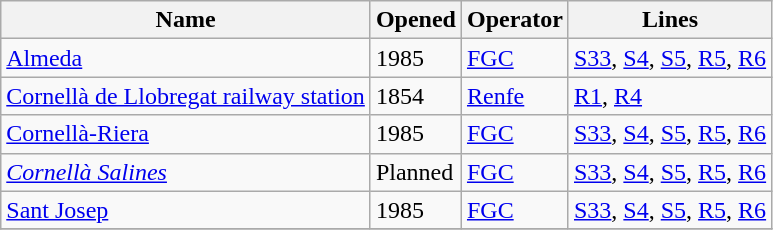<table class="wikitable sortable">
<tr>
<th>Name</th>
<th>Opened</th>
<th>Operator</th>
<th>Lines</th>
</tr>
<tr>
<td><a href='#'>Almeda</a></td>
<td>1985</td>
<td><a href='#'>FGC</a></td>
<td><a href='#'>S33</a>, <a href='#'>S4</a>, <a href='#'>S5</a>, <a href='#'>R5</a>, <a href='#'>R6</a></td>
</tr>
<tr>
<td><a href='#'>Cornellà de Llobregat railway station</a></td>
<td>1854</td>
<td><a href='#'>Renfe</a></td>
<td><a href='#'>R1</a>, <a href='#'>R4</a></td>
</tr>
<tr>
<td><a href='#'>Cornellà-Riera</a></td>
<td>1985</td>
<td><a href='#'>FGC</a></td>
<td><a href='#'>S33</a>, <a href='#'>S4</a>, <a href='#'>S5</a>, <a href='#'>R5</a>, <a href='#'>R6</a></td>
</tr>
<tr>
<td><em><a href='#'>Cornellà Salines</a></em></td>
<td>Planned</td>
<td><a href='#'>FGC</a></td>
<td><a href='#'>S33</a>, <a href='#'>S4</a>, <a href='#'>S5</a>, <a href='#'>R5</a>, <a href='#'>R6</a></td>
</tr>
<tr>
<td><a href='#'>Sant Josep</a></td>
<td>1985</td>
<td><a href='#'>FGC</a></td>
<td><a href='#'>S33</a>, <a href='#'>S4</a>, <a href='#'>S5</a>, <a href='#'>R5</a>, <a href='#'>R6</a></td>
</tr>
<tr>
</tr>
</table>
